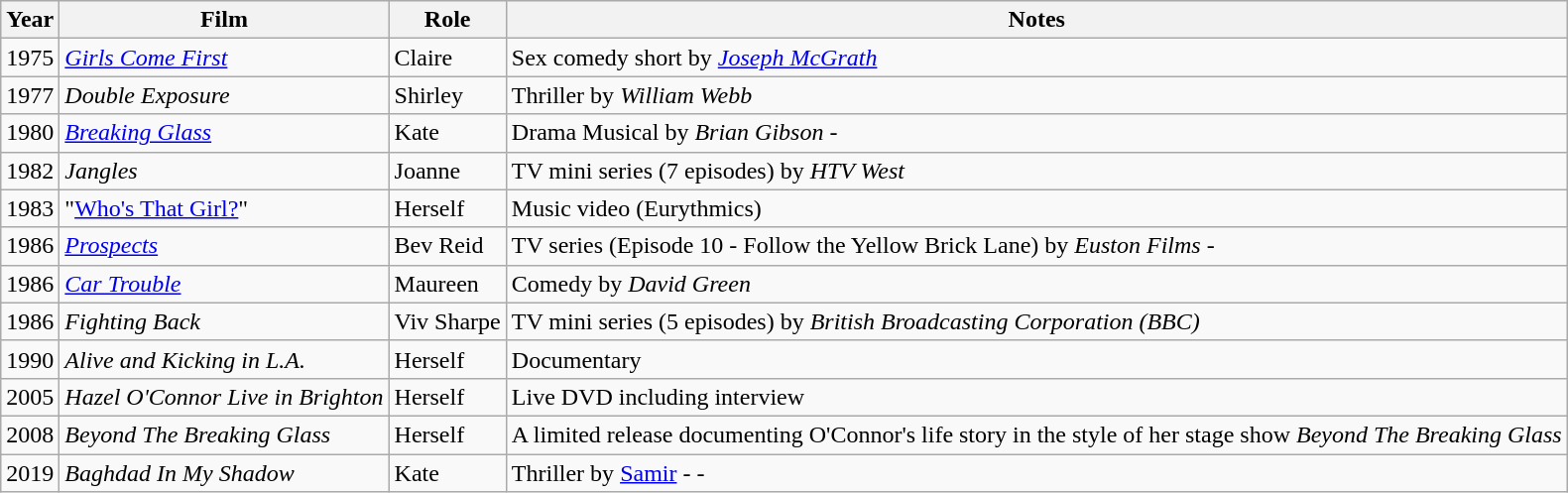<table class=wikitable>
<tr>
<th>Year</th>
<th>Film</th>
<th>Role</th>
<th>Notes</th>
</tr>
<tr>
<td>1975</td>
<td><em><a href='#'>Girls Come First</a></em></td>
<td>Claire</td>
<td>Sex comedy short by <em><a href='#'>Joseph McGrath</a></em></td>
</tr>
<tr>
<td>1977</td>
<td><em>Double Exposure</em></td>
<td>Shirley</td>
<td>Thriller by <em>William Webb</em></td>
</tr>
<tr>
<td>1980</td>
<td><em><a href='#'>Breaking Glass</a></em></td>
<td>Kate</td>
<td>Drama Musical by <em>Brian Gibson</em> - </td>
</tr>
<tr>
<td>1982</td>
<td><em>Jangles</em></td>
<td>Joanne</td>
<td>TV mini series (7 episodes) by <em>HTV West</em></td>
</tr>
<tr>
<td>1983</td>
<td>"<a href='#'>Who's That Girl?</a>"</td>
<td>Herself</td>
<td>Music video (Eurythmics)</td>
</tr>
<tr>
<td>1986</td>
<td><em><a href='#'>Prospects</a></em></td>
<td>Bev Reid</td>
<td>TV series (Episode 10 - Follow the Yellow Brick Lane) by <em>Euston Films</em> - </td>
</tr>
<tr>
<td>1986</td>
<td><em><a href='#'>Car Trouble</a></em></td>
<td>Maureen</td>
<td>Comedy by <em>David Green</em></td>
</tr>
<tr>
<td>1986</td>
<td><em>Fighting Back</em></td>
<td>Viv Sharpe</td>
<td>TV mini series (5 episodes) by <em>British Broadcasting Corporation (BBC)</em></td>
</tr>
<tr>
<td>1990</td>
<td><em>Alive and Kicking in L.A.</em></td>
<td>Herself</td>
<td>Documentary</td>
</tr>
<tr>
<td>2005</td>
<td><em>Hazel O'Connor Live in Brighton</em></td>
<td>Herself</td>
<td>Live DVD including interview</td>
</tr>
<tr>
<td>2008</td>
<td><em>Beyond The Breaking Glass</em></td>
<td>Herself</td>
<td>A limited release documenting O'Connor's life story in the style of her stage show <em>Beyond The Breaking Glass</em></td>
</tr>
<tr>
<td>2019</td>
<td><em>Baghdad In My Shadow</em></td>
<td>Kate</td>
<td>Thriller by <a href='#'>Samir</a> -  - </td>
</tr>
</table>
